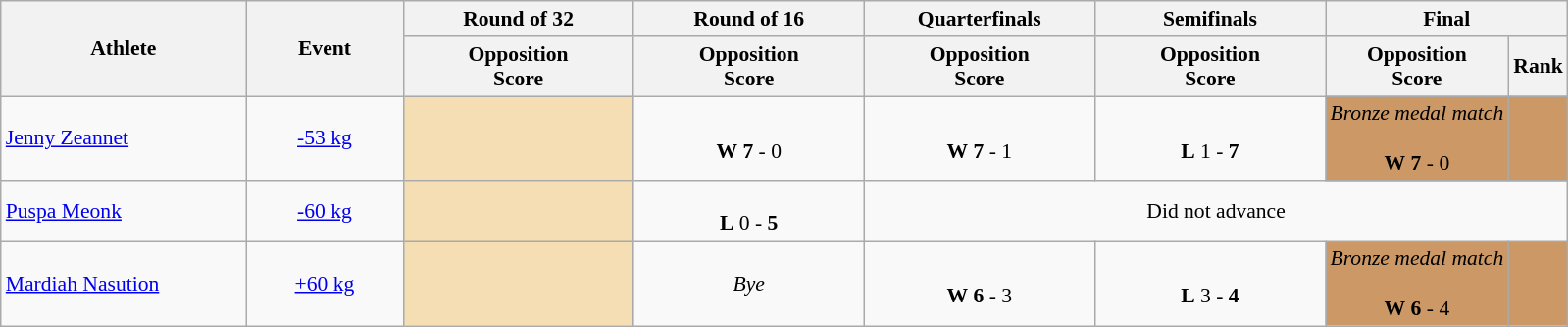<table class=wikitable style="font-size:90%; text-align:center">
<tr>
<th width="160" rowspan="2">Athlete</th>
<th width="100" rowspan="2">Event</th>
<th width="150">Round of 32</th>
<th width="150">Round of 16</th>
<th width="150">Quarterfinals</th>
<th width="150">Semifinals</th>
<th width="150" colspan="2">Final</th>
</tr>
<tr>
<th>Opposition<br>Score</th>
<th>Opposition<br>Score</th>
<th>Opposition<br>Score</th>
<th>Opposition<br>Score</th>
<th>Opposition<br>Score</th>
<th>Rank</th>
</tr>
<tr>
<td align=left><a href='#'>Jenny Zeannet</a></td>
<td align=centre><a href='#'>-53 kg</a></td>
<td bgcolor="wheat"></td>
<td> <br><strong>W</strong> <strong>7</strong> - 0</td>
<td> <br><strong>W</strong> <strong>7</strong> - 1</td>
<td> <br><strong>L</strong> 1 - <strong>7</strong></td>
<td align="center" bgcolor=cc9966><em>Bronze medal match</em> <br>  <br><strong>W</strong> <strong>7</strong> - 0</td>
<td bgcolor=cc9966></td>
</tr>
<tr>
<td align=left><a href='#'>Puspa Meonk</a></td>
<td align=centre><a href='#'>-60 kg</a></td>
<td bgcolor="wheat"></td>
<td> <br><strong>L</strong> 0 - <strong>5</strong></td>
<td colspan="4" align="center">Did not advance</td>
</tr>
<tr>
<td align=left><a href='#'>Mardiah Nasution</a></td>
<td align=centre><a href='#'>+60 kg</a></td>
<td bgcolor="wheat"></td>
<td><em>Bye</em></td>
<td> <br><strong>W</strong> <strong>6</strong> - 3</td>
<td> <br><strong>L</strong> 3 - <strong>4</strong></td>
<td align="center" bgcolor=cc9966><em>Bronze medal match</em> <br>  <br><strong>W</strong> <strong>6</strong> - 4</td>
<td bgcolor=cc9966></td>
</tr>
</table>
